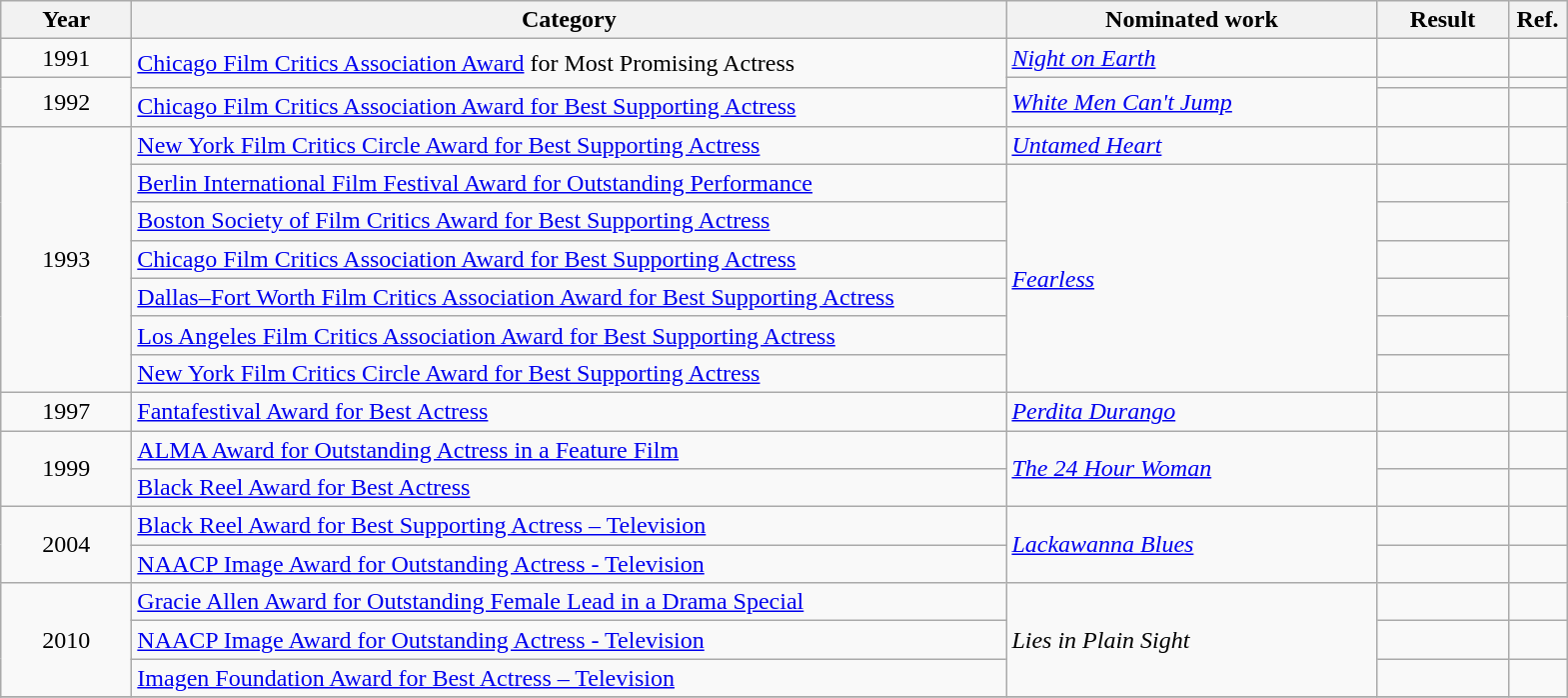<table class=wikitable>
<tr>
<th scope="col" style="width:5em;">Year</th>
<th scope="col" style="width:36em;">Category</th>
<th scope="col" style="width:15em;">Nominated work</th>
<th scope="col" style="width:5em;">Result</th>
<th scope="col" style="width:2em;">Ref.</th>
</tr>
<tr>
<td style="text-align:center;">1991</td>
<td rowspan="2"><a href='#'>Chicago Film Critics Association Award</a> for Most Promising Actress</td>
<td><em><a href='#'>Night on Earth</a></em></td>
<td></td>
<td></td>
</tr>
<tr>
<td style="text-align:center;", rowspan=2>1992</td>
<td rowspan="2"><em><a href='#'>White Men Can't Jump</a></em></td>
<td></td>
<td></td>
</tr>
<tr>
<td><a href='#'>Chicago Film Critics Association Award for Best Supporting Actress</a></td>
<td></td>
<td></td>
</tr>
<tr>
<td style="text-align:center;", rowspan=7>1993</td>
<td><a href='#'>New York Film Critics Circle Award for Best Supporting Actress</a></td>
<td><em><a href='#'>Untamed Heart</a></em></td>
<td></td>
<td></td>
</tr>
<tr>
<td><a href='#'>Berlin International Film Festival Award for Outstanding Performance</a></td>
<td rowspan=6><em><a href='#'>Fearless</a></em></td>
<td></td>
<td rowspan=6></td>
</tr>
<tr>
<td><a href='#'>Boston Society of Film Critics Award for Best Supporting Actress</a></td>
<td></td>
</tr>
<tr>
<td><a href='#'>Chicago Film Critics Association Award for Best Supporting Actress</a></td>
<td></td>
</tr>
<tr>
<td><a href='#'>Dallas–Fort Worth Film Critics Association Award for Best Supporting Actress</a></td>
<td></td>
</tr>
<tr>
<td><a href='#'>Los Angeles Film Critics Association Award for Best Supporting Actress</a></td>
<td></td>
</tr>
<tr>
<td><a href='#'>New York Film Critics Circle Award for Best Supporting Actress</a></td>
<td></td>
</tr>
<tr>
<td style="text-align:center;">1997</td>
<td><a href='#'>Fantafestival Award for Best Actress</a></td>
<td><em><a href='#'>Perdita Durango</a></em></td>
<td></td>
<td></td>
</tr>
<tr>
<td style="text-align:center;", rowspan=2>1999</td>
<td><a href='#'>ALMA Award for Outstanding Actress in a Feature Film</a></td>
<td rowspan=2><em><a href='#'>The 24 Hour Woman</a></em></td>
<td></td>
<td></td>
</tr>
<tr>
<td><a href='#'>Black Reel Award for Best Actress</a></td>
<td></td>
<td></td>
</tr>
<tr>
<td style="text-align:center;", rowspan=2>2004</td>
<td><a href='#'>Black Reel Award for Best Supporting Actress – Television</a></td>
<td rowspan=2><em><a href='#'>Lackawanna Blues</a></em></td>
<td></td>
<td></td>
</tr>
<tr>
<td><a href='#'>NAACP Image Award for Outstanding Actress - Television</a></td>
<td></td>
<td></td>
</tr>
<tr>
<td style="text-align:center;", rowspan=3>2010</td>
<td><a href='#'>Gracie Allen Award for Outstanding Female Lead in a Drama Special</a></td>
<td rowspan=3><em>Lies in Plain Sight</em></td>
<td></td>
<td></td>
</tr>
<tr>
<td><a href='#'>NAACP Image Award for Outstanding Actress - Television</a></td>
<td></td>
<td></td>
</tr>
<tr>
<td><a href='#'>Imagen Foundation Award for Best Actress – Television</a></td>
<td></td>
<td></td>
</tr>
<tr>
</tr>
</table>
